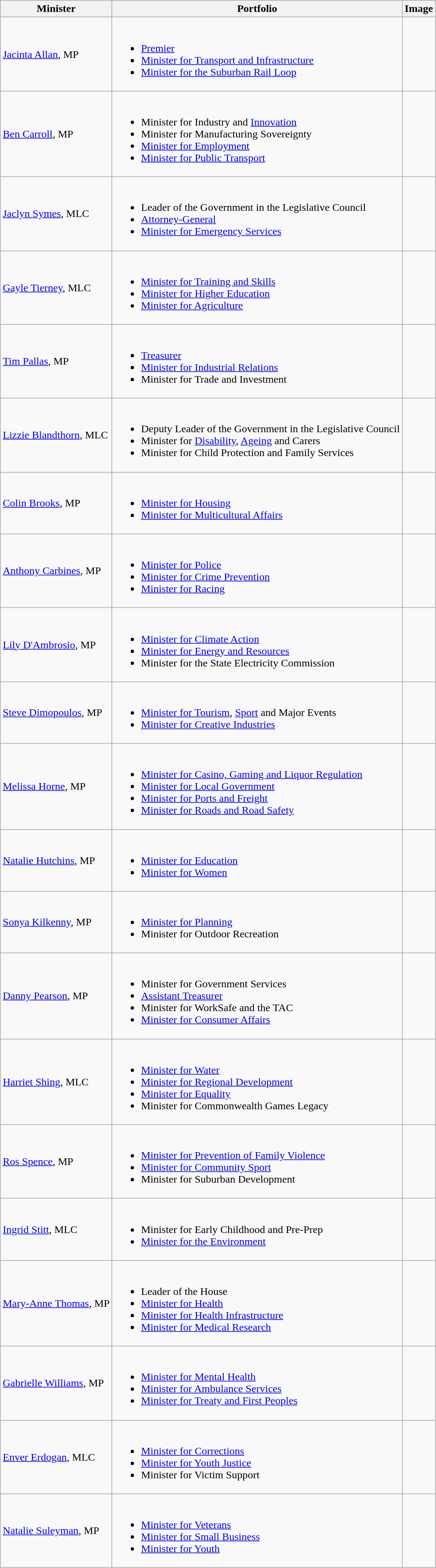<table class="wikitable">
<tr>
<th><strong>Minister</strong></th>
<th><strong>Portfolio</strong></th>
<th><strong>Image</strong></th>
</tr>
<tr>
<td><a href='#'>Jacinta Allan</a>, MP</td>
<td><br><ul><li><a href='#'>Premier</a></li><li><a href='#'>Minister for Transport and Infrastructure</a></li><li><a href='#'>Minister for the Suburban Rail Loop</a></li></ul></td>
<td></td>
</tr>
<tr>
<td><a href='#'>Ben Carroll</a>, MP</td>
<td><br><ul><li>Minister for Industry and <a href='#'>Innovation</a></li><li>Minister for Manufacturing Sovereignty</li><li><a href='#'>Minister for Employment</a></li><li><a href='#'>Minister for Public Transport</a></li></ul></td>
<td></td>
</tr>
<tr>
<td><a href='#'>Jaclyn Symes</a>, MLC</td>
<td><br><ul><li>Leader of the Government in the Legislative Council</li><li><a href='#'>Attorney-General</a></li><li><a href='#'>Minister for Emergency Services</a></li></ul></td>
<td></td>
</tr>
<tr>
<td><a href='#'>Gayle Tierney</a>, MLC</td>
<td><br><ul><li><a href='#'>Minister for Training and Skills</a></li><li><a href='#'>Minister for Higher Education</a></li><li><a href='#'>Minister for Agriculture</a></li></ul></td>
<td></td>
</tr>
<tr>
<td><a href='#'>Tim Pallas</a>, MP</td>
<td><br><ul><li><a href='#'>Treasurer</a></li><li><a href='#'>Minister for Industrial Relations</a></li><li>Minister for Trade and Investment</li></ul></td>
<td></td>
</tr>
<tr>
<td><a href='#'>Lizzie Blandthorn</a>, MLC</td>
<td><br><ul><li>Deputy Leader of the Government in the Legislative Council</li><li>Minister for <a href='#'>Disability</a>, <a href='#'>Ageing</a> and Carers</li><li>Minister for Child Protection and Family Services</li></ul></td>
<td></td>
</tr>
<tr>
<td><a href='#'>Colin Brooks</a>, MP</td>
<td><br><ul><li><a href='#'>Minister for Housing</a></li><li><a href='#'>Minister for Multicultural Affairs</a></li></ul></td>
<td></td>
</tr>
<tr>
<td><a href='#'>Anthony Carbines</a>, MP</td>
<td><br><ul><li><a href='#'>Minister for Police</a></li><li><a href='#'>Minister for Crime Prevention</a></li><li><a href='#'>Minister for Racing</a></li></ul></td>
<td></td>
</tr>
<tr>
<td><a href='#'>Lily D'Ambrosio</a>, MP</td>
<td><br><ul><li><a href='#'>Minister for Climate Action</a></li><li><a href='#'>Minister for Energy and Resources</a></li><li>Minister for the State Electricity Commission</li></ul></td>
<td></td>
</tr>
<tr>
<td><a href='#'>Steve Dimopoulos</a>, MP</td>
<td><br><ul><li><a href='#'>Minister for Tourism</a>, <a href='#'>Sport</a> and Major Events</li><li><a href='#'>Minister for Creative Industries</a></li></ul></td>
<td></td>
</tr>
<tr>
<td><a href='#'>Melissa Horne</a>, MP</td>
<td><br><ul><li><a href='#'>Minister for Casino, Gaming and Liquor Regulation</a></li><li><a href='#'>Minister for Local Government</a></li><li><a href='#'>Minister for Ports and Freight</a></li><li><a href='#'>Minister for Roads and Road Safety</a></li></ul></td>
<td></td>
</tr>
<tr>
<td><a href='#'>Natalie Hutchins</a>, MP</td>
<td><br><ul><li><a href='#'>Minister for Education</a></li><li><a href='#'>Minister for Women</a></li></ul></td>
<td></td>
</tr>
<tr>
<td><a href='#'>Sonya Kilkenny</a>, MP</td>
<td><br><ul><li><a href='#'>Minister for Planning</a></li><li>Minister for Outdoor Recreation</li></ul></td>
<td></td>
</tr>
<tr>
<td><a href='#'>Danny Pearson</a>, MP</td>
<td><br><ul><li>Minister for Government Services</li><li><a href='#'>Assistant Treasurer</a></li><li>Minister for WorkSafe and the TAC</li><li><a href='#'>Minister for Consumer Affairs</a></li></ul></td>
<td></td>
</tr>
<tr>
<td><a href='#'>Harriet Shing</a>, MLC</td>
<td><br><ul><li><a href='#'>Minister for Water</a></li><li><a href='#'>Minister for Regional Development</a></li><li><a href='#'>Minister for Equality</a></li><li>Minister for Commonwealth Games Legacy</li></ul></td>
<td></td>
</tr>
<tr>
<td><a href='#'>Ros Spence</a>, MP</td>
<td><br><ul><li><a href='#'>Minister for Prevention of Family Violence</a></li><li><a href='#'>Minister for Community Sport</a></li><li>Minister for Suburban Development</li></ul></td>
<td></td>
</tr>
<tr>
<td><a href='#'>Ingrid Stitt</a>, MLC</td>
<td><br><ul><li>Minister for Early Childhood and Pre-Prep</li><li><a href='#'>Minister for the Environment</a></li></ul></td>
<td></td>
</tr>
<tr>
<td><a href='#'>Mary-Anne Thomas</a>, MP</td>
<td><br><ul><li>Leader of the House</li><li><a href='#'>Minister for Health</a></li><li><a href='#'>Minister for Health Infrastructure</a></li><li><a href='#'>Minister for Medical Research</a></li></ul></td>
<td></td>
</tr>
<tr>
<td><a href='#'>Gabrielle Williams</a>, MP</td>
<td><br><ul><li><a href='#'>Minister for Mental Health</a></li><li><a href='#'>Minister for Ambulance Services</a></li><li><a href='#'>Minister for Treaty and First Peoples</a></li></ul></td>
<td></td>
</tr>
<tr>
<td><a href='#'>Enver Erdogan</a>, MLC</td>
<td><br><ul><li><a href='#'>Minister for Corrections</a></li><li><a href='#'>Minister for Youth Justice</a></li><li>Minister for Victim Support</li></ul></td>
<td></td>
</tr>
<tr>
<td><a href='#'>Natalie Suleyman</a>, MP</td>
<td><br><ul><li><a href='#'>Minister for Veterans</a></li><li><a href='#'>Minister for Small Business</a></li><li><a href='#'>Minister for Youth</a></li></ul></td>
<td></td>
</tr>
</table>
